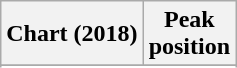<table class="wikitable plainrowheaders sortable" style="text-align:center;">
<tr>
<th scope="col">Chart (2018)</th>
<th scope="col">Peak<br>position</th>
</tr>
<tr>
</tr>
<tr>
</tr>
<tr>
</tr>
</table>
